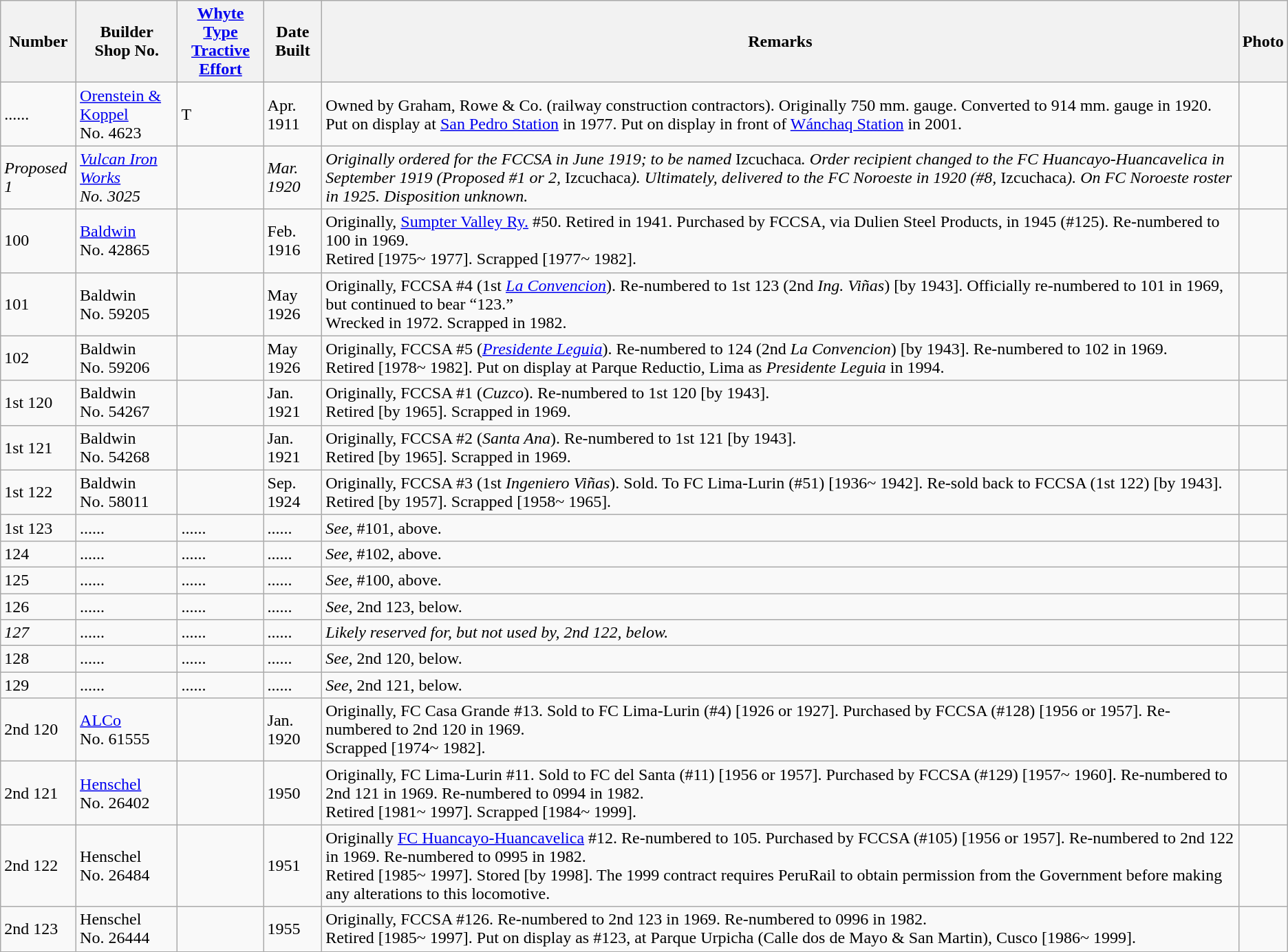<table class="wikitable">
<tr>
<th>Number</th>
<th>Builder<br>Shop No.</th>
<th><a href='#'>Whyte Type</a><br><a href='#'>Tractive Effort</a></th>
<th>Date Built</th>
<th>Remarks</th>
<th>Photo</th>
</tr>
<tr>
<td>......</td>
<td><a href='#'>Orenstein & Koppel</a><br>No. 4623</td>
<td>T</td>
<td>Apr. 1911</td>
<td>Owned by Graham, Rowe & Co. (railway construction contractors).  Originally 750 mm. gauge.  Converted to 914 mm. gauge in 1920.<br>Put on display at <a href='#'>San Pedro Station</a> in 1977.  Put on display in front of <a href='#'>Wánchaq Station</a> in 2001.</td>
<td></td>
</tr>
<tr>
<td><em>Proposed 1 </em></td>
<td><em><a href='#'>Vulcan Iron Works</a></em><br><em>No. 3025</em></td>
<td><em></em></td>
<td><em>Mar. 1920</em></td>
<td><em>Originally ordered for the FCCSA in June 1919; to be named </em>Izcuchaca<em>.  Order recipient changed to the FC Huancayo-Huancavelica in September 1919 (Proposed #1 or 2, </em>Izcuchaca<em>).  Ultimately, delivered to the FC Noroeste in 1920 (#8, </em>Izcuchaca<em>).  On FC Noroeste roster in 1925.  Disposition unknown.</em></td>
<td></td>
</tr>
<tr>
<td>100</td>
<td><a href='#'>Baldwin</a><br>No. 42865</td>
<td><br></td>
<td>Feb. 1916</td>
<td>Originally, <a href='#'>Sumpter Valley Ry.</a> #50.  Retired in 1941.  Purchased by FCCSA, via Dulien Steel Products, in 1945 (#125).  Re-numbered to 100 in 1969.<br>Retired [1975~ 1977].  Scrapped [1977~ 1982].</td>
<td></td>
</tr>
<tr>
<td>101</td>
<td>Baldwin<br>No. 59205</td>
<td><br></td>
<td>May 1926</td>
<td>Originally, FCCSA #4 (1st <em><a href='#'>La Convencion</a></em>).  Re-numbered to 1st 123 (2nd <em>Ing. Viñas</em>) [by 1943].  Officially re-numbered to 101 in 1969, but continued to bear “123.”<br>Wrecked in 1972.  Scrapped in 1982.</td>
<td></td>
</tr>
<tr>
<td>102</td>
<td>Baldwin<br>No. 59206</td>
<td><br></td>
<td>May 1926</td>
<td>Originally, FCCSA #5 (<em><a href='#'>Presidente Leguia</a></em>).  Re-numbered to 124 (2nd <em>La Convencion</em>) [by 1943].  Re-numbered to 102 in 1969.<br>Retired [1978~ 1982].  Put on display at Parque Reductio, Lima as <em>Presidente Leguia</em> in 1994.</td>
<td></td>
</tr>
<tr>
<td>1st 120</td>
<td>Baldwin<br>No. 54267</td>
<td><br></td>
<td>Jan. 1921</td>
<td>Originally, FCCSA #1 (<em>Cuzco</em>).  Re-numbered to 1st 120 [by 1943].<br>Retired [by 1965].  Scrapped in 1969.</td>
<td></td>
</tr>
<tr>
<td>1st 121</td>
<td>Baldwin<br>No. 54268</td>
<td><br></td>
<td>Jan. 1921</td>
<td>Originally, FCCSA #2 (<em>Santa Ana</em>).  Re-numbered to 1st 121 [by 1943].<br>Retired [by 1965].  Scrapped in 1969.</td>
<td></td>
</tr>
<tr>
<td>1st 122</td>
<td>Baldwin<br>No. 58011</td>
<td><br></td>
<td>Sep. 1924</td>
<td>Originally, FCCSA #3 (1st <em>Ingeniero Viñas</em>).  Sold. To FC Lima-Lurin (#51) [1936~ 1942].  Re-sold back to FCCSA (1st 122) [by 1943].<br>Retired [by 1957].  Scrapped [1958~ 1965].</td>
<td></td>
</tr>
<tr>
<td>1st 123</td>
<td>......</td>
<td>......</td>
<td>......</td>
<td><em>See</em>, #101, above.</td>
<td></td>
</tr>
<tr>
<td>124</td>
<td>......</td>
<td>......</td>
<td>......</td>
<td><em>See</em>, #102, above.</td>
<td></td>
</tr>
<tr>
<td>125</td>
<td>......</td>
<td>......</td>
<td>......</td>
<td><em>See</em>, #100, above.</td>
<td></td>
</tr>
<tr>
<td>126</td>
<td>......</td>
<td>......</td>
<td>......</td>
<td><em>See</em>, 2nd 123, below.</td>
<td></td>
</tr>
<tr>
<td><em>127</em></td>
<td>......</td>
<td>......</td>
<td>......</td>
<td><em>Likely reserved for, but not used by, 2nd 122, below.</em></td>
<td></td>
</tr>
<tr>
<td>128</td>
<td>......</td>
<td>......</td>
<td>......</td>
<td><em>See</em>, 2nd 120, below.</td>
<td></td>
</tr>
<tr>
<td>129</td>
<td>......</td>
<td>......</td>
<td>......</td>
<td><em>See</em>, 2nd 121, below.</td>
<td></td>
</tr>
<tr>
<td>2nd 120</td>
<td><a href='#'>ALCo</a><br>No. 61555</td>
<td><br></td>
<td>Jan. 1920</td>
<td>Originally, FC Casa Grande #13.  Sold to FC Lima-Lurin (#4) [1926 or 1927].  Purchased by FCCSA (#128) [1956 or 1957].  Re-numbered to 2nd 120 in 1969.<br>Scrapped [1974~ 1982].</td>
<td></td>
</tr>
<tr>
<td>2nd 121</td>
<td><a href='#'>Henschel</a><br>No. 26402</td>
<td></td>
<td>1950</td>
<td>Originally, FC Lima-Lurin #11.  Sold to FC del Santa (#11) [1956 or 1957].   Purchased by FCCSA (#129) [1957~ 1960].  Re-numbered to 2nd 121 in 1969.  Re-numbered to 0994 in 1982.<br>Retired [1981~ 1997].  Scrapped [1984~ 1999].</td>
<td></td>
</tr>
<tr>
<td>2nd 122</td>
<td>Henschel<br>No. 26484</td>
<td></td>
<td>1951</td>
<td>Originally <a href='#'>FC Huancayo-Huancavelica</a> #12.  Re-numbered to 105.  Purchased by FCCSA (#105) [1956 or 1957].  Re-numbered to 2nd 122 in 1969.  Re-numbered to 0995 in 1982.<br>Retired [1985~ 1997].  Stored [by 1998].  The 1999 contract requires PeruRail to obtain permission from the Government before making any alterations to this locomotive.</td>
<td></td>
</tr>
<tr>
<td>2nd 123</td>
<td>Henschel<br>No. 26444</td>
<td></td>
<td>1955</td>
<td>Originally, FCCSA #126.  Re-numbered to 2nd 123 in 1969.  Re-numbered to 0996 in 1982.<br>Retired [1985~ 1997].  Put on display as #123, at Parque Urpicha (Calle dos de Mayo & San Martin), Cusco [1986~ 1999].</td>
<td></td>
</tr>
</table>
